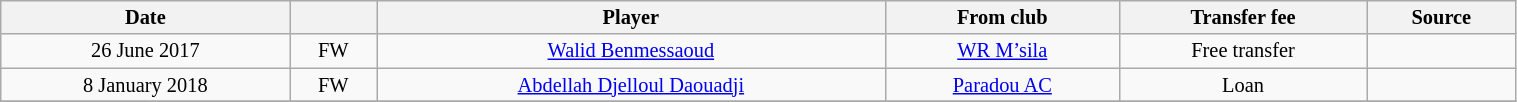<table class="wikitable sortable" style="width:80%; text-align:center; font-size:85%; text-align:centre;">
<tr>
<th>Date</th>
<th></th>
<th>Player</th>
<th>From club</th>
<th>Transfer fee</th>
<th>Source</th>
</tr>
<tr>
<td>26 June 2017</td>
<td>FW</td>
<td> <a href='#'>Walid Benmessaoud</a></td>
<td><a href='#'>WR M’sila</a></td>
<td>Free transfer</td>
<td></td>
</tr>
<tr>
<td>8 January 2018</td>
<td>FW</td>
<td> <a href='#'>Abdellah Djelloul Daouadji</a></td>
<td><a href='#'>Paradou AC</a></td>
<td>Loan</td>
<td></td>
</tr>
<tr>
</tr>
</table>
